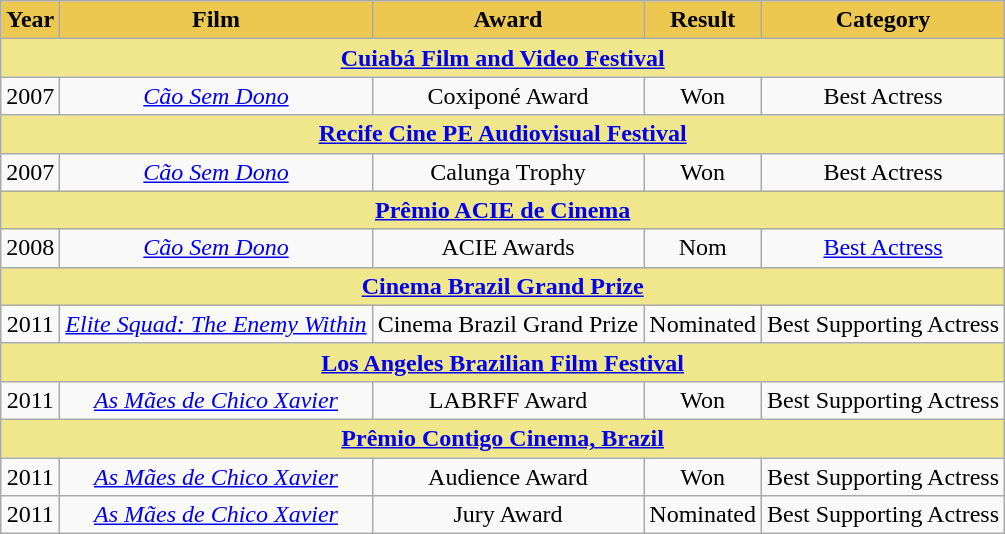<table class="wikitable" style="text-align: center;">
<tr>
<th style="background: #ecc850;">Year</th>
<th style="background: #ecc850;">Film</th>
<th style="background: #ecc850;">Award</th>
<th style="background: #ecc850;">Result</th>
<th style="background: #ecc850;">Category</th>
</tr>
<tr>
<th colspan="5" style="background: khaki;"><a href='#'>Cuiabá Film and Video Festival</a></th>
</tr>
<tr>
<td>2007</td>
<td><em><a href='#'>Cão Sem Dono</a></em></td>
<td>Coxiponé Award</td>
<td>Won</td>
<td>Best Actress</td>
</tr>
<tr>
<th colspan="5" style="background: khaki;"><a href='#'>Recife Cine PE Audiovisual Festival</a></th>
</tr>
<tr>
<td>2007</td>
<td><em><a href='#'>Cão Sem Dono</a></em></td>
<td>Calunga Trophy</td>
<td>Won</td>
<td>Best Actress</td>
</tr>
<tr>
<th colspan="5" style="background: khaki;"><a href='#'>Prêmio ACIE de Cinema</a></th>
</tr>
<tr>
<td>2008</td>
<td><em><a href='#'>Cão Sem Dono</a></em></td>
<td>ACIE Awards</td>
<td>Nom</td>
<td><a href='#'>Best Actress</a></td>
</tr>
<tr>
<th colspan="5" style="background: khaki;"><a href='#'>Cinema Brazil Grand Prize</a></th>
</tr>
<tr>
<td>2011</td>
<td><em><a href='#'>Elite Squad: The Enemy Within</a></em></td>
<td>Cinema Brazil Grand Prize</td>
<td>Nominated</td>
<td>Best Supporting Actress</td>
</tr>
<tr>
<th colspan="5" style="background: khaki;"><a href='#'>Los Angeles Brazilian Film Festival</a></th>
</tr>
<tr>
<td>2011</td>
<td><em><a href='#'>As Mães de Chico Xavier</a></em></td>
<td>LABRFF Award</td>
<td>Won</td>
<td>Best Supporting Actress</td>
</tr>
<tr>
<th colspan="5" style="background: khaki;"><a href='#'>Prêmio Contigo Cinema, Brazil</a></th>
</tr>
<tr>
<td>2011</td>
<td><em><a href='#'>As Mães de Chico Xavier</a></em></td>
<td>Audience Award</td>
<td>Won</td>
<td>Best Supporting Actress</td>
</tr>
<tr>
<td>2011</td>
<td><em><a href='#'>As Mães de Chico Xavier</a></em></td>
<td>Jury Award</td>
<td>Nominated</td>
<td>Best Supporting Actress</td>
</tr>
</table>
